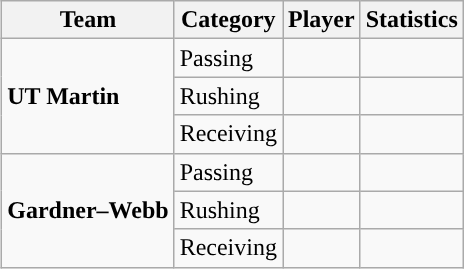<table class="wikitable" style="float: right;">
<tr>
<th>Team</th>
<th>Category</th>
<th>Player</th>
<th>Statistics</th>
</tr>
<tr>
<td rowspan=3><strong>UT Martin</strong></td>
<td>Passing</td>
<td></td>
<td></td>
</tr>
<tr>
<td>Rushing</td>
<td></td>
<td></td>
</tr>
<tr>
<td>Receiving</td>
<td></td>
<td></td>
</tr>
<tr>
<td rowspan=3><strong>Gardner–Webb</strong></td>
<td>Passing</td>
<td></td>
<td></td>
</tr>
<tr>
<td>Rushing</td>
<td></td>
<td></td>
</tr>
<tr>
<td>Receiving</td>
<td></td>
<td></td>
</tr>
</table>
